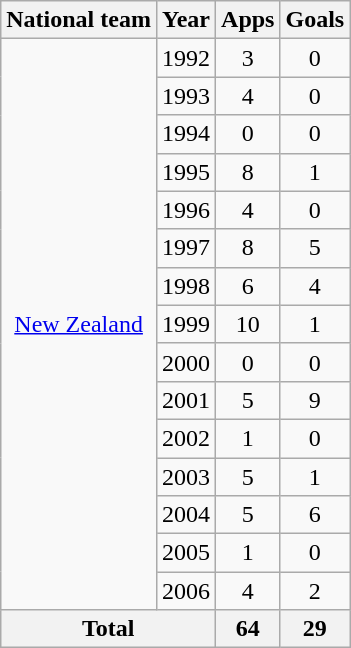<table class="wikitable" style="text-align:center">
<tr>
<th>National team</th>
<th>Year</th>
<th>Apps</th>
<th>Goals</th>
</tr>
<tr>
<td rowspan="15"><a href='#'>New Zealand</a></td>
<td>1992</td>
<td>3</td>
<td>0</td>
</tr>
<tr>
<td>1993</td>
<td>4</td>
<td>0</td>
</tr>
<tr>
<td>1994</td>
<td>0</td>
<td>0</td>
</tr>
<tr>
<td>1995</td>
<td>8</td>
<td>1</td>
</tr>
<tr>
<td>1996</td>
<td>4</td>
<td>0</td>
</tr>
<tr>
<td>1997</td>
<td>8</td>
<td>5</td>
</tr>
<tr>
<td>1998</td>
<td>6</td>
<td>4</td>
</tr>
<tr>
<td>1999</td>
<td>10</td>
<td>1</td>
</tr>
<tr>
<td>2000</td>
<td>0</td>
<td>0</td>
</tr>
<tr>
<td>2001</td>
<td>5</td>
<td>9</td>
</tr>
<tr>
<td>2002</td>
<td>1</td>
<td>0</td>
</tr>
<tr>
<td>2003</td>
<td>5</td>
<td>1</td>
</tr>
<tr>
<td>2004</td>
<td>5</td>
<td>6</td>
</tr>
<tr>
<td>2005</td>
<td>1</td>
<td>0</td>
</tr>
<tr>
<td>2006</td>
<td>4</td>
<td>2</td>
</tr>
<tr>
<th colspan="2">Total</th>
<th>64</th>
<th>29</th>
</tr>
</table>
